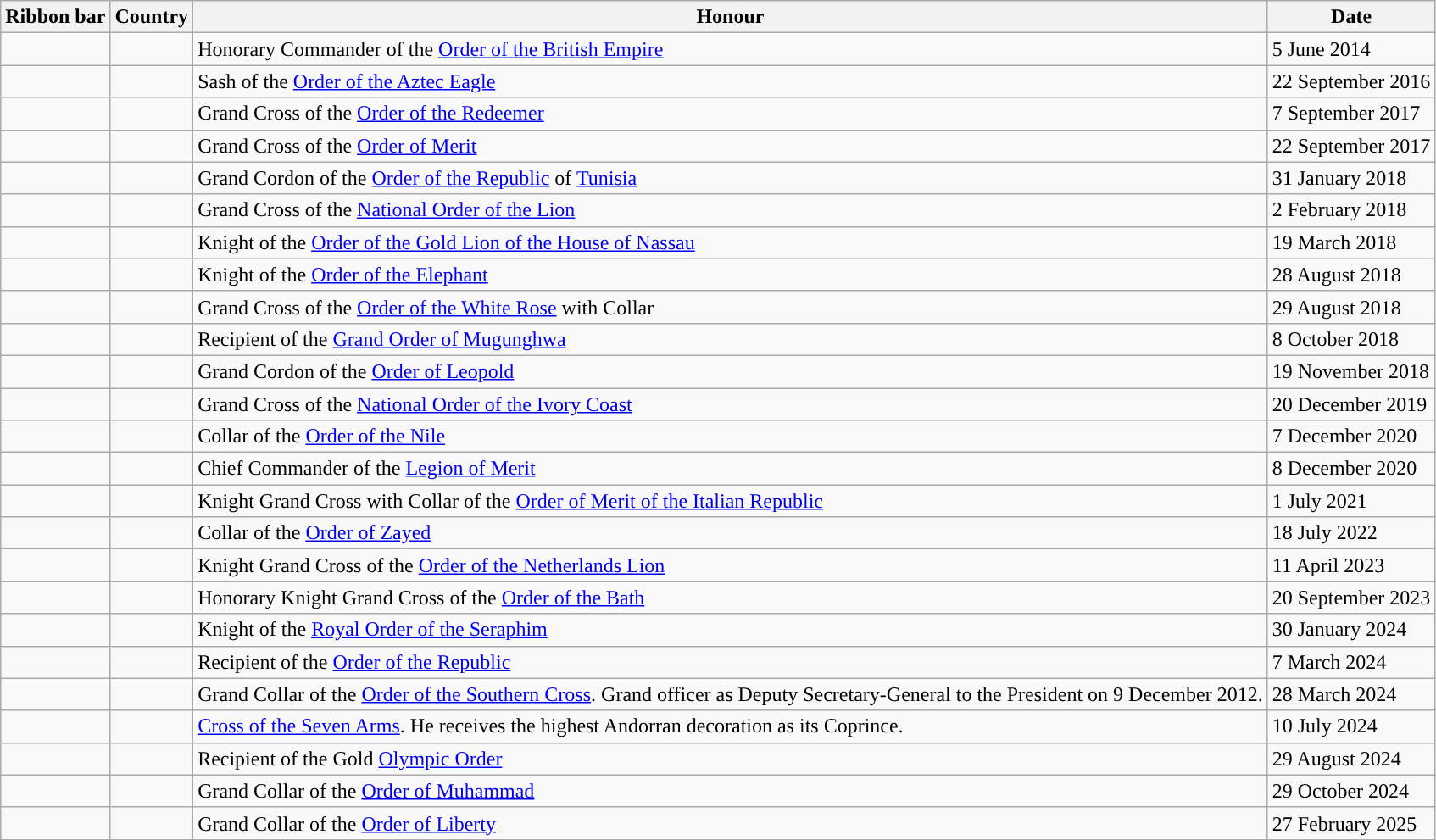<table class="wikitable">
<tr>
<th style="text-align: center;">Ribbon bar</th>
<th>Country</th>
<th>Honour</th>
<th>Date</th>
</tr>
<tr>
<td></td>
<td></td>
<td>Honorary Commander of the <a href='#'>Order of the British Empire</a></td>
<td>5 June 2014</td>
</tr>
<tr>
<td></td>
<td></td>
<td>Sash of the <a href='#'>Order of the Aztec Eagle</a></td>
<td>22 September 2016</td>
</tr>
<tr>
<td></td>
<td></td>
<td>Grand Cross of the <a href='#'>Order of the Redeemer</a></td>
<td>7 September 2017</td>
</tr>
<tr>
<td></td>
<td></td>
<td>Grand Cross of the <a href='#'>Order of Merit</a></td>
<td>22 September 2017</td>
</tr>
<tr>
<td></td>
<td></td>
<td>Grand Cordon of the <a href='#'>Order of the Republic</a> of <a href='#'>Tunisia</a></td>
<td>31 January 2018</td>
</tr>
<tr>
<td></td>
<td></td>
<td>Grand Cross of the <a href='#'>National Order of the Lion</a></td>
<td>2 February 2018</td>
</tr>
<tr>
<td></td>
<td></td>
<td>Knight of the <a href='#'>Order of the Gold Lion of the House of Nassau</a></td>
<td>19 March 2018</td>
</tr>
<tr>
<td></td>
<td></td>
<td>Knight of the <a href='#'>Order of the Elephant</a></td>
<td>28 August 2018</td>
</tr>
<tr>
<td></td>
<td></td>
<td>Grand Cross of the <a href='#'>Order of the White Rose</a> with Collar</td>
<td>29 August 2018</td>
</tr>
<tr>
<td></td>
<td></td>
<td>Recipient of the <a href='#'>Grand Order of Mugunghwa</a></td>
<td>8 October 2018</td>
</tr>
<tr>
<td></td>
<td></td>
<td>Grand Cordon of the <a href='#'>Order of Leopold</a></td>
<td>19 November 2018</td>
</tr>
<tr>
<td></td>
<td></td>
<td>Grand Cross of the <a href='#'>National Order of the Ivory Coast</a></td>
<td>20 December 2019</td>
</tr>
<tr>
<td></td>
<td></td>
<td>Collar of the <a href='#'>Order of the Nile</a></td>
<td>7 December 2020</td>
</tr>
<tr>
<td></td>
<td></td>
<td>Chief Commander of the <a href='#'>Legion of Merit</a></td>
<td>8 December 2020</td>
</tr>
<tr>
<td></td>
<td></td>
<td>Knight Grand Cross with Collar of the <a href='#'>Order of Merit of the Italian Republic</a></td>
<td>1 July 2021</td>
</tr>
<tr>
<td></td>
<td></td>
<td>Collar of the <a href='#'>Order of Zayed</a></td>
<td>18 July 2022</td>
</tr>
<tr>
<td></td>
<td></td>
<td>Knight Grand Cross of the <a href='#'>Order of the Netherlands Lion</a></td>
<td>11 April 2023</td>
</tr>
<tr>
<td></td>
<td></td>
<td>Honorary Knight Grand Cross of the <a href='#'>Order of the Bath</a></td>
<td>20 September 2023</td>
</tr>
<tr>
<td></td>
<td></td>
<td>Knight of the <a href='#'>Royal Order of the Seraphim</a></td>
<td>30 January 2024</td>
</tr>
<tr>
<td></td>
<td></td>
<td>Recipient of the <a href='#'>Order of the Republic</a></td>
<td>7 March 2024</td>
</tr>
<tr>
<td></td>
<td></td>
<td>Grand Collar of the <a href='#'>Order of the Southern Cross</a>. Grand officer as Deputy Secretary-General to the President on 9 December 2012.</td>
<td>28 March 2024</td>
</tr>
<tr>
<td></td>
<td></td>
<td><a href='#'>Cross of the Seven Arms</a>. He receives the highest Andorran decoration as its Coprince.</td>
<td>10 July 2024</td>
</tr>
<tr>
<td></td>
<td></td>
<td>Recipient of the Gold <a href='#'>Olympic Order</a></td>
<td>29 August 2024</td>
</tr>
<tr>
<td></td>
<td></td>
<td>Grand Collar of the <a href='#'>Order of Muhammad</a></td>
<td>29 October 2024</td>
</tr>
<tr>
<td></td>
<td></td>
<td>Grand Collar of the <a href='#'>Order of Liberty</a></td>
<td>27 February 2025</td>
</tr>
</table>
